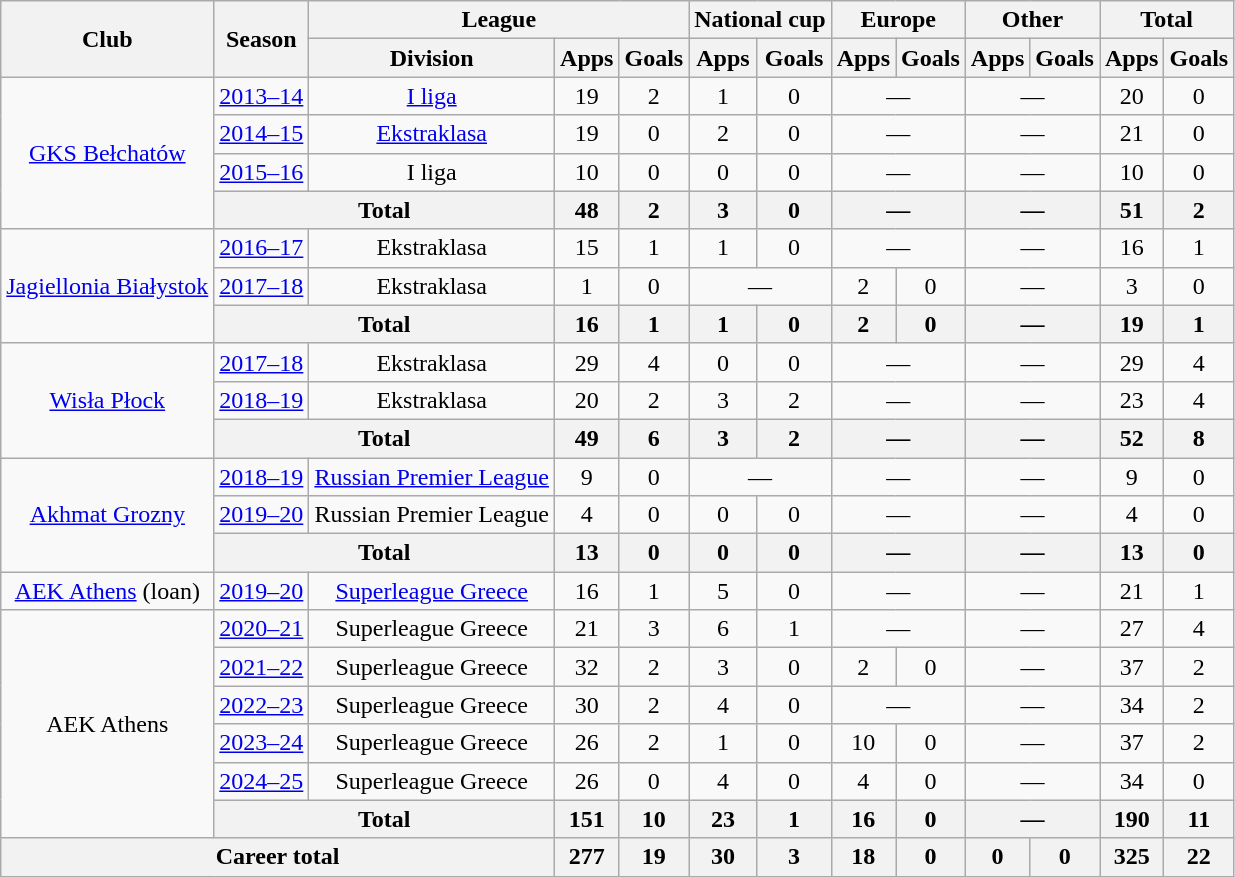<table class="wikitable" style="text-align:center">
<tr>
<th rowspan="2">Club</th>
<th rowspan="2">Season</th>
<th colspan="3">League</th>
<th colspan="2">National cup</th>
<th colspan="2">Europe</th>
<th colspan="2">Other</th>
<th colspan="2">Total</th>
</tr>
<tr>
<th>Division</th>
<th>Apps</th>
<th>Goals</th>
<th>Apps</th>
<th>Goals</th>
<th>Apps</th>
<th>Goals</th>
<th>Apps</th>
<th>Goals</th>
<th>Apps</th>
<th>Goals</th>
</tr>
<tr>
<td rowspan="4"><a href='#'>GKS Bełchatów</a></td>
<td><a href='#'>2013–14</a></td>
<td><a href='#'>I liga</a></td>
<td>19</td>
<td>2</td>
<td>1</td>
<td>0</td>
<td colspan="2">—</td>
<td colspan="2">—</td>
<td>20</td>
<td>0</td>
</tr>
<tr>
<td><a href='#'>2014–15</a></td>
<td><a href='#'>Ekstraklasa</a></td>
<td>19</td>
<td>0</td>
<td>2</td>
<td>0</td>
<td colspan="2">—</td>
<td colspan="2">—</td>
<td>21</td>
<td>0</td>
</tr>
<tr>
<td><a href='#'>2015–16</a></td>
<td>I liga</td>
<td>10</td>
<td>0</td>
<td>0</td>
<td>0</td>
<td colspan="2">—</td>
<td colspan="2">—</td>
<td>10</td>
<td>0</td>
</tr>
<tr>
<th colspan="2">Total</th>
<th>48</th>
<th>2</th>
<th>3</th>
<th>0</th>
<th colspan="2">—</th>
<th colspan="2">—</th>
<th>51</th>
<th>2</th>
</tr>
<tr>
<td rowspan="3"><a href='#'>Jagiellonia Białystok</a></td>
<td><a href='#'>2016–17</a></td>
<td>Ekstraklasa</td>
<td>15</td>
<td>1</td>
<td>1</td>
<td>0</td>
<td colspan="2">—</td>
<td colspan="2">—</td>
<td>16</td>
<td>1</td>
</tr>
<tr>
<td><a href='#'>2017–18</a></td>
<td>Ekstraklasa</td>
<td>1</td>
<td>0</td>
<td colspan="2">—</td>
<td>2</td>
<td>0</td>
<td colspan="2">—</td>
<td>3</td>
<td>0</td>
</tr>
<tr>
<th colspan="2">Total</th>
<th>16</th>
<th>1</th>
<th>1</th>
<th>0</th>
<th>2</th>
<th>0</th>
<th colspan="2">—</th>
<th>19</th>
<th>1</th>
</tr>
<tr>
<td rowspan="3"><a href='#'>Wisła Płock</a></td>
<td><a href='#'>2017–18</a></td>
<td>Ekstraklasa</td>
<td>29</td>
<td>4</td>
<td>0</td>
<td>0</td>
<td colspan="2">—</td>
<td colspan="2">—</td>
<td>29</td>
<td>4</td>
</tr>
<tr>
<td><a href='#'>2018–19</a></td>
<td>Ekstraklasa</td>
<td>20</td>
<td>2</td>
<td>3</td>
<td>2</td>
<td colspan="2">—</td>
<td colspan="2">—</td>
<td>23</td>
<td>4</td>
</tr>
<tr>
<th colspan="2">Total</th>
<th>49</th>
<th>6</th>
<th>3</th>
<th>2</th>
<th colspan="2">—</th>
<th colspan="2">—</th>
<th>52</th>
<th>8</th>
</tr>
<tr>
<td rowspan="3"><a href='#'>Akhmat Grozny</a></td>
<td><a href='#'>2018–19</a></td>
<td><a href='#'>Russian Premier League</a></td>
<td>9</td>
<td>0</td>
<td colspan="2">—</td>
<td colspan="2">—</td>
<td colspan="2">—</td>
<td>9</td>
<td>0</td>
</tr>
<tr>
<td><a href='#'>2019–20</a></td>
<td>Russian Premier League</td>
<td>4</td>
<td>0</td>
<td>0</td>
<td>0</td>
<td colspan=2>—</td>
<td colspan="2">—</td>
<td>4</td>
<td>0</td>
</tr>
<tr>
<th colspan="2">Total</th>
<th>13</th>
<th>0</th>
<th>0</th>
<th>0</th>
<th colspan=2>—</th>
<th colspan="2">—</th>
<th>13</th>
<th>0</th>
</tr>
<tr>
<td><a href='#'>AEK Athens</a> (loan)</td>
<td><a href='#'>2019–20</a></td>
<td><a href='#'>Superleague Greece</a></td>
<td>16</td>
<td>1</td>
<td>5</td>
<td>0</td>
<td colspan="2">—</td>
<td colspan="2">—</td>
<td>21</td>
<td>1</td>
</tr>
<tr>
<td rowspan="6">AEK Athens</td>
<td><a href='#'>2020–21</a></td>
<td>Superleague Greece</td>
<td>21</td>
<td>3</td>
<td>6</td>
<td>1</td>
<td colspan="2">—</td>
<td colspan="2">—</td>
<td>27</td>
<td>4</td>
</tr>
<tr>
<td><a href='#'>2021–22</a></td>
<td>Superleague Greece</td>
<td>32</td>
<td>2</td>
<td>3</td>
<td>0</td>
<td>2</td>
<td>0</td>
<td colspan="2">—</td>
<td>37</td>
<td>2</td>
</tr>
<tr>
<td><a href='#'>2022–23</a></td>
<td>Superleague Greece</td>
<td>30</td>
<td>2</td>
<td>4</td>
<td>0</td>
<td colspan="2">—</td>
<td colspan="2">—</td>
<td>34</td>
<td>2</td>
</tr>
<tr>
<td><a href='#'>2023–24</a></td>
<td>Superleague Greece</td>
<td>26</td>
<td>2</td>
<td>1</td>
<td>0</td>
<td>10</td>
<td>0</td>
<td colspan="2">—</td>
<td>37</td>
<td>2</td>
</tr>
<tr>
<td><a href='#'>2024–25</a></td>
<td>Superleague Greece</td>
<td>26</td>
<td>0</td>
<td>4</td>
<td>0</td>
<td>4</td>
<td>0</td>
<td colspan="2">—</td>
<td>34</td>
<td>0</td>
</tr>
<tr>
<th colspan="2">Total</th>
<th>151</th>
<th>10</th>
<th>23</th>
<th>1</th>
<th>16</th>
<th>0</th>
<th colspan="2">—</th>
<th>190</th>
<th>11</th>
</tr>
<tr>
<th colspan="3">Career total</th>
<th>277</th>
<th>19</th>
<th>30</th>
<th>3</th>
<th>18</th>
<th>0</th>
<th>0</th>
<th>0</th>
<th>325</th>
<th>22</th>
</tr>
</table>
